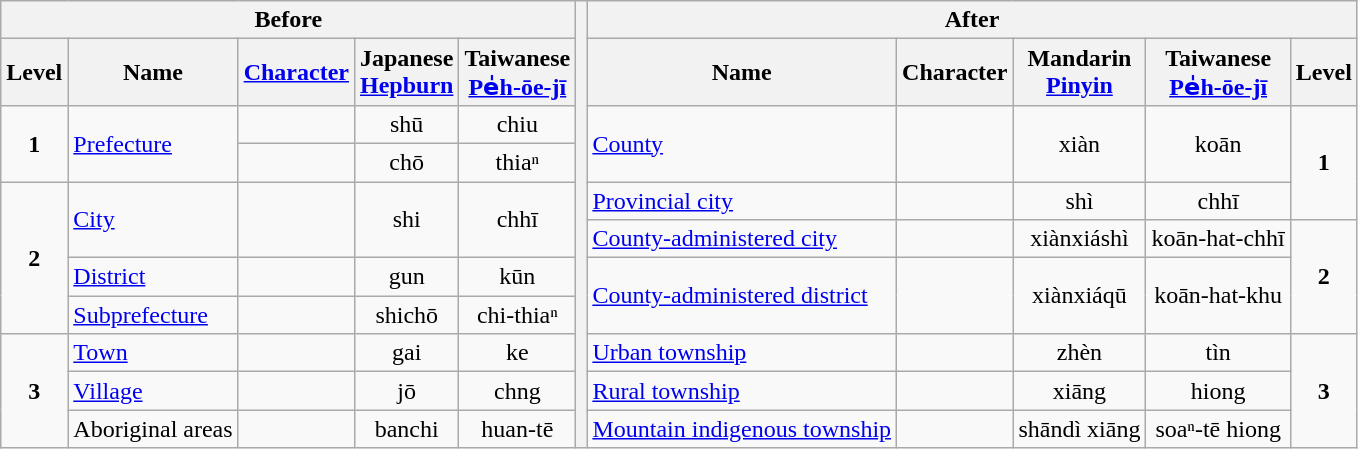<table class=wikitable>
<tr>
<th colspan=5>Before</th>
<th rowspan=11></th>
<th colspan=5>After</th>
</tr>
<tr>
<th>Level</th>
<th>Name</th>
<th><a href='#'>Character</a></th>
<th>Japanese<br><a href='#'>Hepburn</a></th>
<th>Taiwanese<br><a href='#'>Pe̍h-ōe-jī</a></th>
<th>Name</th>
<th>Character</th>
<th>Mandarin<br><a href='#'>Pinyin</a></th>
<th>Taiwanese<br><a href='#'>Pe̍h-ōe-jī</a></th>
<th>Level</th>
</tr>
<tr>
<td rowspan=2 align=center><strong>1</strong></td>
<td rowspan=2><a href='#'>Prefecture</a></td>
<td align=center><span></span></td>
<td align=center>shū</td>
<td align=center>chiu</td>
<td rowspan=2><a href='#'>County</a></td>
<td rowspan=2 align=center><span></span></td>
<td rowspan=2 align=center>xiàn</td>
<td rowspan=2 align=center>koān</td>
<td rowspan=3 align=center><strong>1</strong></td>
</tr>
<tr>
<td align=center><span></span></td>
<td align=center>chō</td>
<td align=center>thiaⁿ</td>
</tr>
<tr>
<td rowspan=4 align=center><strong>2</strong></td>
<td rowspan=2><a href='#'>City</a></td>
<td rowspan=2 align=center><span></span></td>
<td rowspan=2 align=center>shi</td>
<td rowspan=2 align=center>chhī</td>
<td><a href='#'>Provincial city</a></td>
<td align=center><span></span></td>
<td align=center>shì</td>
<td align=center>chhī</td>
</tr>
<tr>
<td><a href='#'>County-administered city</a></td>
<td align=center><span></span></td>
<td align=center>xiànxiáshì</td>
<td align=center>koān-hat-chhī</td>
<td rowspan=3 align=center><strong>2</strong></td>
</tr>
<tr>
<td><a href='#'>District</a></td>
<td align=center><span></span></td>
<td align=center>gun</td>
<td align=center>kūn</td>
<td rowspan=2><a href='#'>County-administered district</a></td>
<td rowspan=2 align=center><span></span></td>
<td rowspan=2 align=center>xiànxiáqū</td>
<td rowspan=2 align=center>koān-hat-khu</td>
</tr>
<tr>
<td><a href='#'>Subprefecture</a></td>
<td align=center><span></span></td>
<td align=center>shichō</td>
<td align=center>chi-thiaⁿ</td>
</tr>
<tr>
<td rowspan=3 align=center><strong>3</strong></td>
<td><a href='#'>Town</a></td>
<td align=center><span></span></td>
<td align=center>gai</td>
<td align=center>ke</td>
<td><a href='#'>Urban township</a></td>
<td align=center><span></span></td>
<td align=center>zhèn</td>
<td align=center>tìn</td>
<td rowspan=3 align=center><strong>3</strong></td>
</tr>
<tr>
<td><a href='#'>Village</a></td>
<td align=center><span></span></td>
<td align=center>jō</td>
<td align=center>chng</td>
<td><a href='#'>Rural township</a></td>
<td align=center><span></span></td>
<td align=center>xiāng</td>
<td align=center>hiong</td>
</tr>
<tr>
<td>Aboriginal areas</td>
<td align=center><span></span></td>
<td align=center>banchi</td>
<td align=center>huan-tē</td>
<td><a href='#'>Mountain indigenous township</a></td>
<td align=center><span></span></td>
<td align=center>shāndì xiāng</td>
<td align=center>soaⁿ-tē hiong</td>
</tr>
</table>
